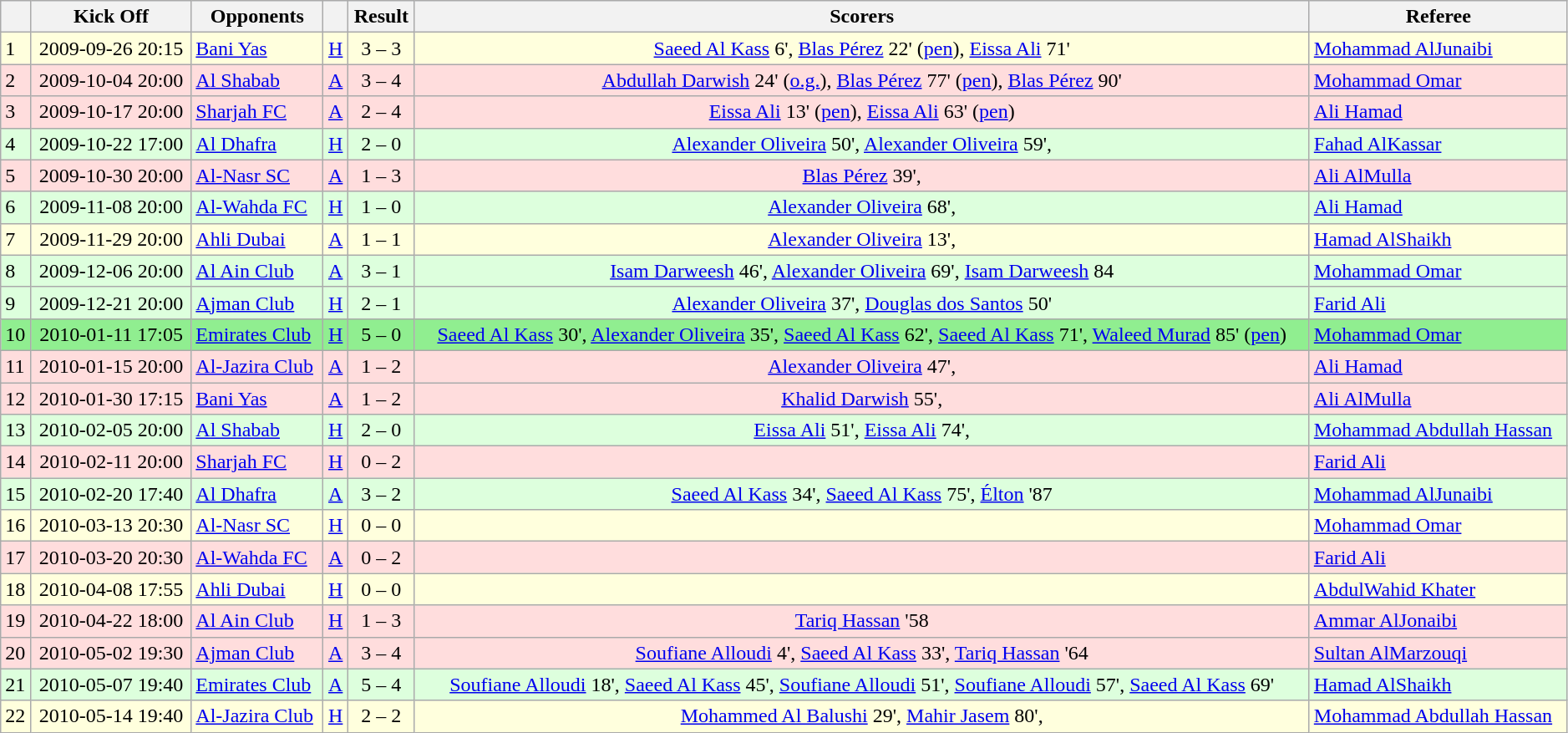<table class="wikitable" style="width:99%;">
<tr style="background:#f0f6ff;">
<th></th>
<th>Kick Off</th>
<th>Opponents</th>
<th></th>
<th>Result</th>
<th>Scorers</th>
<th>Referee</th>
</tr>
<tr bgcolor="#ffffdd">
<td>1</td>
<td align=center>2009-09-26 20:15</td>
<td><a href='#'>Bani Yas</a></td>
<td align=center><a href='#'>H</a></td>
<td align=center>3 – 3</td>
<td align=center><a href='#'>Saeed Al Kass</a> 6', <a href='#'>Blas Pérez</a> 22' (<a href='#'>pen</a>), <a href='#'>Eissa Ali</a> 71'</td>
<td> <a href='#'>Mohammad AlJunaibi</a></td>
</tr>
<tr bgcolor="#ffdddd">
<td>2</td>
<td align=center>2009-10-04 20:00</td>
<td><a href='#'>Al Shabab</a></td>
<td align=center><a href='#'>A</a></td>
<td align=center>3 – 4</td>
<td align=center><a href='#'>Abdullah Darwish</a> 24' (<a href='#'>o.g.</a>), <a href='#'>Blas Pérez</a> 77' (<a href='#'>pen</a>), <a href='#'>Blas Pérez</a> 90'</td>
<td> <a href='#'>Mohammad Omar</a></td>
</tr>
<tr bgcolor="#ffdddd">
<td>3</td>
<td align=center>2009-10-17 20:00</td>
<td><a href='#'>Sharjah FC</a></td>
<td align=center><a href='#'>A</a></td>
<td align=center>2 – 4</td>
<td align=center><a href='#'>Eissa Ali</a> 13' (<a href='#'>pen</a>), <a href='#'>Eissa Ali</a> 63' (<a href='#'>pen</a>)</td>
<td> <a href='#'>Ali Hamad</a></td>
</tr>
<tr bgcolor="#ddffdd">
<td>4</td>
<td align=center>2009-10-22 17:00</td>
<td><a href='#'>Al Dhafra</a></td>
<td align=center><a href='#'>H</a></td>
<td align=center>2 – 0</td>
<td align=center><a href='#'>Alexander Oliveira</a> 50', <a href='#'>Alexander Oliveira</a> 59',</td>
<td> <a href='#'>Fahad AlKassar</a></td>
</tr>
<tr bgcolor="#ffdddd">
<td>5</td>
<td align=center>2009-10-30 20:00</td>
<td><a href='#'>Al-Nasr SC</a></td>
<td align=center><a href='#'>A</a></td>
<td align=center>1 – 3</td>
<td align=center><a href='#'>Blas Pérez</a> 39',</td>
<td> <a href='#'>Ali AlMulla</a></td>
</tr>
<tr bgcolor="#ddffdd">
<td>6</td>
<td align=center>2009-11-08 20:00</td>
<td><a href='#'>Al-Wahda FC</a></td>
<td align=center><a href='#'>H</a></td>
<td align=center>1 – 0</td>
<td align=center><a href='#'>Alexander Oliveira</a> 68',</td>
<td> <a href='#'>Ali Hamad</a></td>
</tr>
<tr bgcolor="#ffffdd">
<td>7</td>
<td align=center>2009-11-29 20:00</td>
<td><a href='#'>Ahli Dubai</a></td>
<td align=center><a href='#'>A</a></td>
<td align=center>1 – 1</td>
<td align=center><a href='#'>Alexander Oliveira</a> 13',</td>
<td> <a href='#'>Hamad AlShaikh</a></td>
</tr>
<tr bgcolor="#ddffdd">
<td>8</td>
<td align=center>2009-12-06 20:00</td>
<td><a href='#'>Al Ain Club</a></td>
<td align=center><a href='#'>A</a></td>
<td align=center>3 – 1</td>
<td align=center><a href='#'>Isam Darweesh</a> 46', <a href='#'>Alexander Oliveira</a> 69', <a href='#'>Isam Darweesh</a> 84</td>
<td> <a href='#'>Mohammad Omar</a></td>
</tr>
<tr bgcolor="#ddffdd">
<td>9</td>
<td align=center>2009-12-21 20:00</td>
<td><a href='#'>Ajman Club</a></td>
<td align=center><a href='#'>H</a></td>
<td align=center>2 – 1</td>
<td align=center><a href='#'>Alexander Oliveira</a> 37', <a href='#'>Douglas dos Santos</a> 50'</td>
<td> <a href='#'>Farid Ali</a></td>
</tr>
<tr bgcolor="#90EE90">
<td>10</td>
<td align=center>2010-01-11 17:05</td>
<td><a href='#'>Emirates Club</a></td>
<td align=center><a href='#'>H</a></td>
<td align=center>5 – 0</td>
<td align=center><a href='#'>Saeed Al Kass</a> 30', <a href='#'>Alexander Oliveira</a> 35', <a href='#'>Saeed Al Kass</a> 62', <a href='#'>Saeed Al Kass</a> 71', <a href='#'>Waleed Murad</a> 85' (<a href='#'>pen</a>)</td>
<td> <a href='#'>Mohammad Omar</a></td>
</tr>
<tr bgcolor="#ffdddd">
<td>11</td>
<td align=center>2010-01-15 20:00</td>
<td><a href='#'>Al-Jazira Club</a></td>
<td align=center><a href='#'>A</a></td>
<td align=center>1 – 2</td>
<td align=center><a href='#'>Alexander Oliveira</a> 47',</td>
<td> <a href='#'>Ali Hamad</a></td>
</tr>
<tr bgcolor="#ffdddd">
<td>12</td>
<td align=center>2010-01-30 17:15</td>
<td><a href='#'>Bani Yas</a></td>
<td align=center><a href='#'>A</a></td>
<td align=center>1 – 2</td>
<td align=center><a href='#'>Khalid Darwish</a> 55',</td>
<td> <a href='#'>Ali AlMulla</a></td>
</tr>
<tr bgcolor="#ddffdd">
<td>13</td>
<td align=center>2010-02-05 20:00</td>
<td><a href='#'>Al Shabab</a></td>
<td align=center><a href='#'>H</a></td>
<td align=center>2 – 0</td>
<td align=center><a href='#'>Eissa Ali</a> 51', <a href='#'>Eissa Ali</a> 74',</td>
<td> <a href='#'>Mohammad Abdullah Hassan</a></td>
</tr>
<tr bgcolor="#ffdddd">
<td>14</td>
<td align=center>2010-02-11 20:00</td>
<td><a href='#'>Sharjah FC</a></td>
<td align=center><a href='#'>H</a></td>
<td align=center>0 – 2</td>
<td align=center></td>
<td> <a href='#'>Farid Ali</a></td>
</tr>
<tr bgcolor="#ddffdd">
<td>15</td>
<td align=center>2010-02-20 17:40</td>
<td><a href='#'>Al Dhafra</a></td>
<td align=center><a href='#'>A</a></td>
<td align=center>3 – 2</td>
<td align=center><a href='#'>Saeed Al Kass</a> 34', <a href='#'>Saeed Al Kass</a> 75', <a href='#'>Élton</a> '87</td>
<td> <a href='#'>Mohammad AlJunaibi</a></td>
</tr>
<tr bgcolor="#ffffdd">
<td>16</td>
<td align=center>2010-03-13 20:30</td>
<td><a href='#'>Al-Nasr SC</a></td>
<td align=center><a href='#'>H</a></td>
<td align=center>0 – 0</td>
<td align=center></td>
<td> <a href='#'>Mohammad Omar</a></td>
</tr>
<tr bgcolor="#ffdddd">
<td>17</td>
<td align=center>2010-03-20 20:30</td>
<td><a href='#'>Al-Wahda FC</a></td>
<td align=center><a href='#'>A</a></td>
<td align=center>0 – 2</td>
<td align=center></td>
<td> <a href='#'>Farid Ali</a></td>
</tr>
<tr bgcolor="#ffffdd">
<td>18</td>
<td align=center>2010-04-08 17:55</td>
<td><a href='#'>Ahli Dubai</a></td>
<td align=center><a href='#'>H</a></td>
<td align=center>0 – 0</td>
<td align=center></td>
<td> <a href='#'>AbdulWahid Khater</a></td>
</tr>
<tr bgcolor="#ffdddd">
<td>19</td>
<td align=center>2010-04-22 18:00</td>
<td><a href='#'>Al Ain Club</a></td>
<td align=center><a href='#'>H</a></td>
<td align=center>1 – 3</td>
<td align=center><a href='#'>Tariq Hassan</a> '58</td>
<td> <a href='#'>Ammar AlJonaibi</a></td>
</tr>
<tr bgcolor="#ffdddd">
<td>20</td>
<td align=center>2010-05-02 19:30</td>
<td><a href='#'>Ajman Club</a></td>
<td align=center><a href='#'>A</a></td>
<td align=center>3 – 4</td>
<td align=center><a href='#'>Soufiane Alloudi</a> 4', <a href='#'>Saeed Al Kass</a> 33', <a href='#'>Tariq Hassan</a> '64</td>
<td> <a href='#'>Sultan AlMarzouqi</a></td>
</tr>
<tr bgcolor="#ddffdd">
<td>21</td>
<td align=center>2010-05-07 19:40</td>
<td><a href='#'>Emirates Club</a></td>
<td align=center><a href='#'>A</a></td>
<td align=center>5 – 4</td>
<td align=center><a href='#'>Soufiane Alloudi</a> 18', <a href='#'>Saeed Al Kass</a> 45', <a href='#'>Soufiane Alloudi</a> 51', <a href='#'>Soufiane Alloudi</a> 57', <a href='#'>Saeed Al Kass</a> 69'</td>
<td> <a href='#'>Hamad AlShaikh</a></td>
</tr>
<tr bgcolor="#ffffdd">
<td>22</td>
<td align=center>2010-05-14 19:40</td>
<td><a href='#'>Al-Jazira Club</a></td>
<td align=center><a href='#'>H</a></td>
<td align=center>2 – 2</td>
<td align=center><a href='#'>Mohammed Al Balushi</a> 29', <a href='#'>Mahir Jasem</a> 80',</td>
<td> <a href='#'>Mohammad Abdullah Hassan</a></td>
</tr>
</table>
